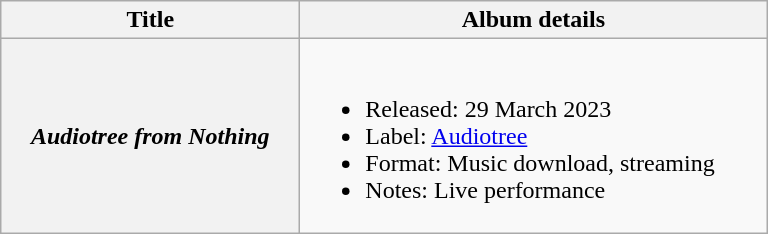<table class="wikitable plainrowheaders">
<tr>
<th scope="col" rowspan="1" style="width:12em;">Title</th>
<th scope="col" rowspan="1" style="width:19em;">Album details</th>
</tr>
<tr>
<th scope="row"><em>Audiotree from Nothing</em></th>
<td><br><ul><li>Released: 29 March 2023</li><li>Label: <a href='#'>Audiotree</a></li><li>Format: Music download, streaming</li><li>Notes: Live performance</li></ul></td>
</tr>
</table>
